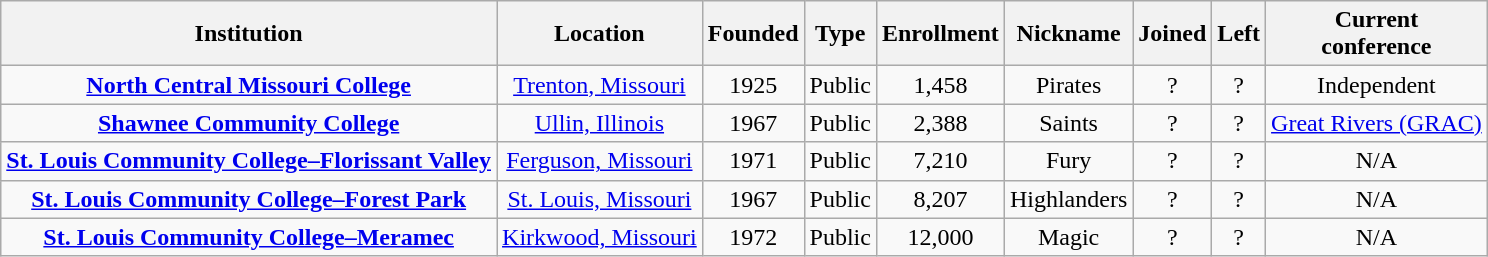<table class="wikitable sortable" style="text-align:center;">
<tr>
<th>Institution</th>
<th>Location</th>
<th>Founded</th>
<th>Type</th>
<th>Enrollment</th>
<th>Nickname</th>
<th>Joined</th>
<th>Left</th>
<th>Current<br>conference</th>
</tr>
<tr>
<td><strong><a href='#'>North Central Missouri College</a></strong></td>
<td><a href='#'>Trenton, Missouri</a></td>
<td>1925</td>
<td>Public</td>
<td>1,458</td>
<td>Pirates</td>
<td>?</td>
<td>?</td>
<td>Independent<br></td>
</tr>
<tr>
<td><strong><a href='#'>Shawnee Community College</a></strong></td>
<td><a href='#'>Ullin, Illinois</a></td>
<td>1967</td>
<td>Public</td>
<td>2,388</td>
<td>Saints</td>
<td>?</td>
<td>?</td>
<td><a href='#'>Great Rivers (GRAC)</a><br></td>
</tr>
<tr>
<td><strong><a href='#'>St. Louis Community College–Florissant Valley</a></strong></td>
<td><a href='#'>Ferguson, Missouri</a></td>
<td>1971</td>
<td>Public</td>
<td>7,210</td>
<td>Fury</td>
<td>?</td>
<td>?</td>
<td>N/A</td>
</tr>
<tr>
<td><strong><a href='#'>St. Louis Community College–Forest Park</a></strong></td>
<td><a href='#'>St. Louis, Missouri</a></td>
<td>1967</td>
<td>Public</td>
<td>8,207</td>
<td>Highlanders</td>
<td>?</td>
<td>?</td>
<td>N/A</td>
</tr>
<tr>
<td><strong><a href='#'>St. Louis Community College–Meramec</a></strong></td>
<td><a href='#'>Kirkwood, Missouri</a></td>
<td>1972</td>
<td>Public</td>
<td>12,000</td>
<td>Magic</td>
<td>?</td>
<td>?</td>
<td>N/A</td>
</tr>
</table>
